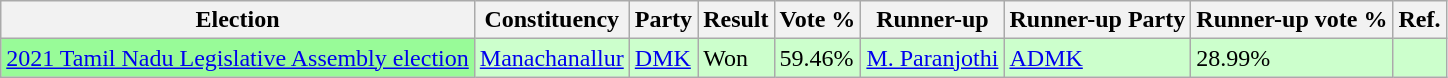<table class="wikitable">
<tr>
<th>Election</th>
<th>Constituency</th>
<th>Party</th>
<th>Result</th>
<th>Vote %</th>
<th>Runner-up</th>
<th>Runner-up Party</th>
<th>Runner-up vote %</th>
<th>Ref.</th>
</tr>
<tr style="background:#cfc;">
<td bgcolor=#98FB98><a href='#'>2021 Tamil Nadu Legislative Assembly election</a></td>
<td><a href='#'>Manachanallur</a></td>
<td><a href='#'>DMK</a></td>
<td>Won</td>
<td>59.46%</td>
<td><a href='#'>M. Paranjothi</a></td>
<td><a href='#'>ADMK</a></td>
<td>28.99%</td>
<td></td>
</tr>
</table>
